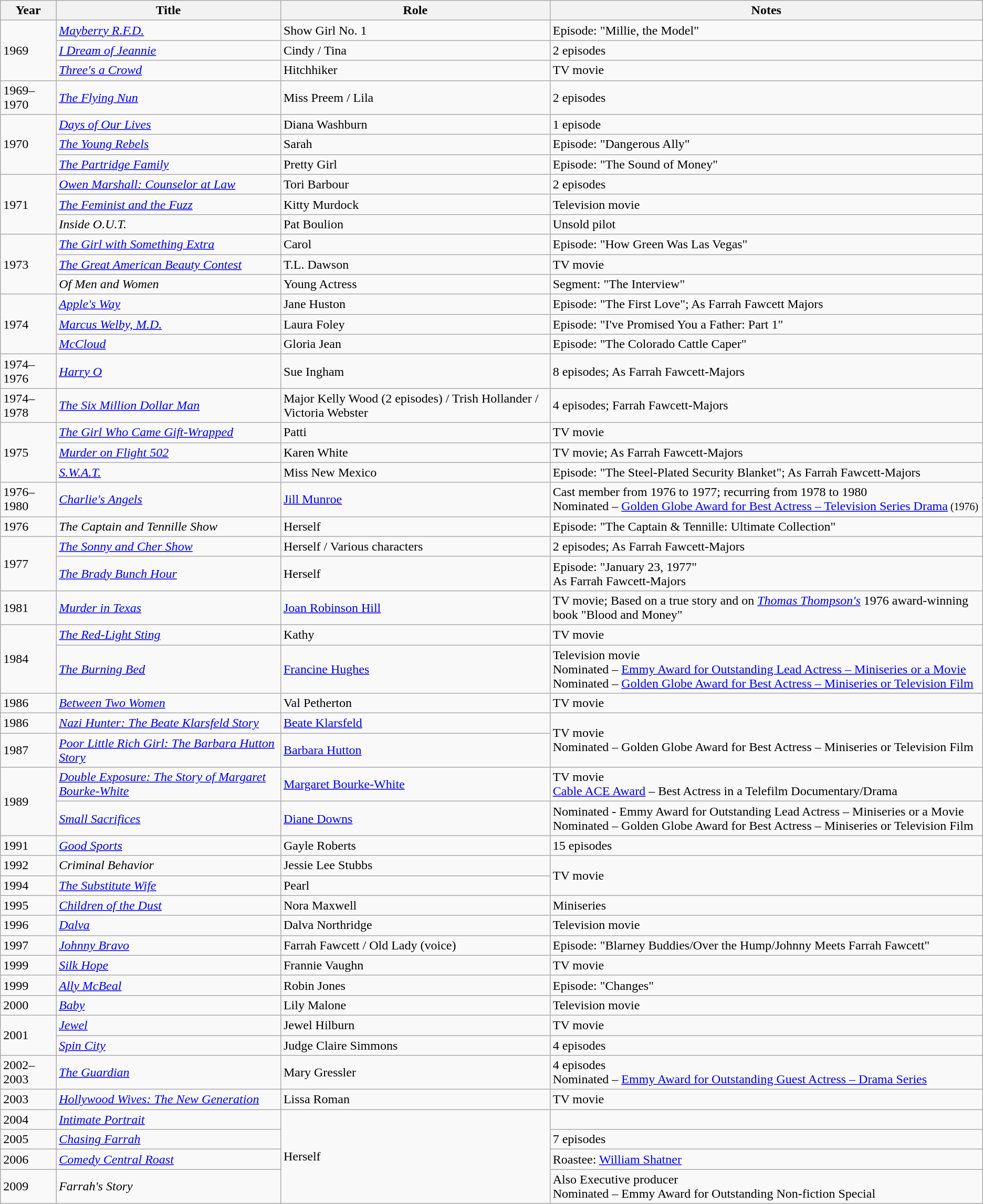<table class="wikitable sortable">
<tr style="text-align:center;">
<th>Year</th>
<th>Title</th>
<th>Role</th>
<th>Notes</th>
</tr>
<tr>
<td rowspan=3>1969</td>
<td><em><a href='#'>Mayberry R.F.D.</a></em></td>
<td>Show Girl No. 1</td>
<td>Episode: "Millie, the Model"</td>
</tr>
<tr>
<td><em><a href='#'>I Dream of Jeannie</a></em></td>
<td>Cindy / Tina</td>
<td>2 episodes</td>
</tr>
<tr>
<td><em><a href='#'>Three's a Crowd</a></em></td>
<td>Hitchhiker</td>
<td>TV movie</td>
</tr>
<tr>
<td>1969–1970</td>
<td><em><a href='#'>The Flying Nun</a></em></td>
<td>Miss Preem / Lila</td>
<td>2 episodes</td>
</tr>
<tr>
<td rowspan=3>1970</td>
<td><em><a href='#'>Days of Our Lives</a></em></td>
<td>Diana Washburn</td>
<td>1 episode</td>
</tr>
<tr>
<td><em><a href='#'>The Young Rebels</a></em></td>
<td>Sarah</td>
<td>Episode: "Dangerous Ally"</td>
</tr>
<tr>
<td><em><a href='#'>The Partridge Family</a></em></td>
<td>Pretty Girl</td>
<td>Episode: "The Sound of Money"</td>
</tr>
<tr>
<td rowspan=3>1971</td>
<td><em><a href='#'>Owen Marshall: Counselor at Law</a></em></td>
<td>Tori Barbour</td>
<td>2 episodes</td>
</tr>
<tr>
<td><em><a href='#'>The Feminist and the Fuzz</a></em></td>
<td>Kitty Murdock</td>
<td>Television movie</td>
</tr>
<tr>
<td><em>Inside O.U.T.</em></td>
<td>Pat Boulion</td>
<td>Unsold pilot</td>
</tr>
<tr>
<td rowspan=3>1973</td>
<td><em><a href='#'>The Girl with Something Extra</a></em></td>
<td>Carol</td>
<td>Episode: "How Green Was Las Vegas"</td>
</tr>
<tr>
<td><em><a href='#'>The Great American Beauty Contest</a></em></td>
<td>T.L. Dawson</td>
<td>TV movie</td>
</tr>
<tr>
<td><em>Of Men and Women</em></td>
<td>Young Actress</td>
<td>Segment: "The Interview"</td>
</tr>
<tr>
<td rowspan=3>1974</td>
<td><em><a href='#'>Apple's Way</a></em></td>
<td>Jane Huston</td>
<td>Episode: "The First Love"; As Farrah Fawcett Majors</td>
</tr>
<tr>
<td><em><a href='#'>Marcus Welby, M.D.</a></em></td>
<td>Laura Foley</td>
<td>Episode: "I've Promised You a Father: Part 1"</td>
</tr>
<tr>
<td><em><a href='#'>McCloud</a></em></td>
<td>Gloria Jean</td>
<td>Episode: "The Colorado Cattle Caper"</td>
</tr>
<tr>
<td>1974–1976</td>
<td><em><a href='#'>Harry O</a></em></td>
<td>Sue Ingham</td>
<td>8 episodes; As Farrah Fawcett-Majors</td>
</tr>
<tr>
<td>1974–1978</td>
<td><em><a href='#'>The Six Million Dollar Man</a></em></td>
<td>Major Kelly Wood (2 episodes) / Trish Hollander / Victoria Webster</td>
<td>4 episodes; Farrah Fawcett-Majors</td>
</tr>
<tr>
<td rowspan=3>1975</td>
<td><em><a href='#'>The Girl Who Came Gift-Wrapped</a></em></td>
<td>Patti</td>
<td>TV movie</td>
</tr>
<tr>
<td><em><a href='#'>Murder on Flight 502</a></em></td>
<td>Karen White</td>
<td>TV movie; As Farrah Fawcett-Majors</td>
</tr>
<tr>
<td><em><a href='#'>S.W.A.T.</a></em></td>
<td>Miss New Mexico</td>
<td>Episode: "The Steel-Plated Security Blanket"; As Farrah Fawcett-Majors</td>
</tr>
<tr>
<td>1976–1980</td>
<td><em><a href='#'>Charlie's Angels</a></em></td>
<td><a href='#'>Jill Munroe</a></td>
<td>Cast member from 1976 to 1977; recurring from 1978 to 1980<br>Nominated – <a href='#'>Golden Globe Award for Best Actress – Television Series Drama</a><small> (1976)</small></td>
</tr>
<tr>
<td>1976</td>
<td><em>The Captain and Tennille Show</em></td>
<td>Herself</td>
<td>Episode: "The Captain & Tennille: Ultimate Collection"</td>
</tr>
<tr>
<td rowspan=2>1977</td>
<td><em><a href='#'>The Sonny and Cher Show</a></em></td>
<td>Herself / Various characters</td>
<td>2 episodes; As Farrah Fawcett-Majors</td>
</tr>
<tr>
<td><em><a href='#'>The Brady Bunch Hour</a></em></td>
<td>Herself</td>
<td>Episode: "January 23, 1977"<br>As Farrah Fawcett-Majors</td>
</tr>
<tr>
<td>1981</td>
<td><em><a href='#'>Murder in Texas</a></em></td>
<td><a href='#'>Joan Robinson Hill</a></td>
<td>TV movie; Based on a true story and on <a href='#'><em>Thomas Thompson's</em></a> 1976 award-winning book "Blood and Money"</td>
</tr>
<tr>
<td rowspan=2>1984</td>
<td><em><a href='#'>The Red-Light Sting</a></em></td>
<td>Kathy</td>
<td>TV movie</td>
</tr>
<tr>
<td><em><a href='#'>The Burning Bed</a></em></td>
<td><a href='#'>Francine Hughes</a></td>
<td>Television movie<br>Nominated – <a href='#'>Emmy Award for Outstanding Lead Actress – Miniseries or a Movie</a><br>Nominated – <a href='#'>Golden Globe Award for Best Actress – Miniseries or Television Film</a></td>
</tr>
<tr>
<td>1986</td>
<td><em><a href='#'>Between Two Women</a></em></td>
<td>Val Petherton</td>
<td>TV movie</td>
</tr>
<tr>
<td>1986</td>
<td><em><a href='#'>Nazi Hunter: The Beate Klarsfeld Story</a></em></td>
<td><a href='#'>Beate Klarsfeld</a></td>
<td rowspan=2>TV movie<br>Nominated – Golden Globe Award for Best Actress – Miniseries or Television Film</td>
</tr>
<tr>
<td>1987</td>
<td><em><a href='#'>Poor Little Rich Girl: The Barbara Hutton Story</a></em></td>
<td><a href='#'>Barbara Hutton</a></td>
</tr>
<tr>
<td rowspan=2>1989</td>
<td><em><a href='#'>Double Exposure: The Story of Margaret Bourke-White</a></em></td>
<td><a href='#'>Margaret Bourke-White</a></td>
<td>TV movie<br><a href='#'>Cable ACE Award</a> – Best Actress in a Telefilm Documentary/Drama</td>
</tr>
<tr>
<td><em><a href='#'>Small Sacrifices</a></em></td>
<td><a href='#'>Diane Downs</a></td>
<td TV movie>Nominated - Emmy Award for Outstanding Lead Actress – Miniseries or a Movie<br>Nominated – Golden Globe Award for Best Actress – Miniseries or Television Film</td>
</tr>
<tr>
<td>1991</td>
<td><em><a href='#'>Good Sports</a></em></td>
<td>Gayle Roberts</td>
<td>15 episodes</td>
</tr>
<tr>
<td>1992</td>
<td><em>Criminal Behavior</em></td>
<td>Jessie Lee Stubbs</td>
<td rowspan=2>TV movie</td>
</tr>
<tr>
<td>1994</td>
<td><em><a href='#'>The Substitute Wife</a></em></td>
<td>Pearl</td>
</tr>
<tr>
<td>1995</td>
<td><em><a href='#'>Children of the Dust</a></em></td>
<td>Nora Maxwell</td>
<td>Miniseries</td>
</tr>
<tr>
<td>1996</td>
<td><em><a href='#'>Dalva</a></em></td>
<td>Dalva Northridge</td>
<td>Television movie</td>
</tr>
<tr>
<td>1997</td>
<td><em><a href='#'>Johnny Bravo</a></em></td>
<td>Farrah Fawcett / Old Lady (voice)</td>
<td>Episode: "Blarney Buddies/Over the Hump/Johnny Meets Farrah Fawcett"</td>
</tr>
<tr>
<td>1999</td>
<td><em><a href='#'>Silk Hope</a></em></td>
<td>Frannie Vaughn</td>
<td>TV movie</td>
</tr>
<tr>
<td>1999</td>
<td><em><a href='#'>Ally McBeal</a></em></td>
<td>Robin Jones</td>
<td>Episode: "Changes"</td>
</tr>
<tr>
<td>2000</td>
<td><em><a href='#'>Baby</a></em></td>
<td>Lily Malone</td>
<td>Television movie</td>
</tr>
<tr>
<td rowspan=2>2001</td>
<td><em><a href='#'>Jewel</a></em></td>
<td>Jewel Hilburn</td>
<td>TV movie</td>
</tr>
<tr>
<td><em><a href='#'>Spin City</a></em></td>
<td>Judge Claire Simmons</td>
<td>4 episodes</td>
</tr>
<tr>
<td>2002–2003</td>
<td><em><a href='#'>The Guardian</a></em></td>
<td>Mary Gressler</td>
<td>4 episodes<br>Nominated – <a href='#'>Emmy Award for Outstanding Guest Actress – Drama Series</a></td>
</tr>
<tr>
<td>2003</td>
<td><em><a href='#'>Hollywood Wives: The New Generation</a></em></td>
<td>Lissa Roman</td>
<td>TV movie</td>
</tr>
<tr>
<td>2004</td>
<td><em><a href='#'>Intimate Portrait</a></em></td>
<td rowspan=5>Herself</td>
<td></td>
</tr>
<tr>
<td>2005</td>
<td><em><a href='#'>Chasing Farrah</a></em></td>
<td>7 episodes</td>
</tr>
<tr>
<td>2006</td>
<td><em><a href='#'>Comedy Central Roast</a></em></td>
<td>Roastee: <a href='#'>William Shatner</a></td>
</tr>
<tr>
<td>2009</td>
<td><em>Farrah's Story</em></td>
<td>Also Executive producer<br>Nominated – Emmy Award for Outstanding Non-fiction Special</td>
</tr>
</table>
